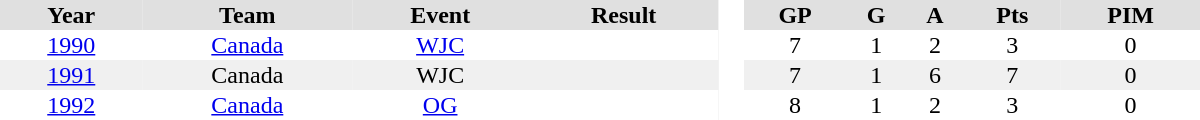<table border="0" cellpadding="1" cellspacing="0" style="text-align:center; width:50em">
<tr align="center" bgcolor="#e0e0e0">
<th>Year</th>
<th>Team</th>
<th>Event</th>
<th>Result</th>
<th rowspan="99" bgcolor="#ffffff"> </th>
<th>GP</th>
<th>G</th>
<th>A</th>
<th>Pts</th>
<th>PIM</th>
</tr>
<tr>
<td><a href='#'>1990</a></td>
<td><a href='#'>Canada</a></td>
<td><a href='#'>WJC</a></td>
<td></td>
<td>7</td>
<td>1</td>
<td>2</td>
<td>3</td>
<td>0</td>
</tr>
<tr bgcolor="#f0f0f0">
<td><a href='#'>1991</a></td>
<td>Canada</td>
<td>WJC</td>
<td></td>
<td>7</td>
<td>1</td>
<td>6</td>
<td>7</td>
<td>0</td>
</tr>
<tr>
<td><a href='#'>1992</a></td>
<td><a href='#'>Canada</a></td>
<td><a href='#'>OG</a></td>
<td></td>
<td>8</td>
<td>1</td>
<td>2</td>
<td>3</td>
<td>0</td>
</tr>
</table>
